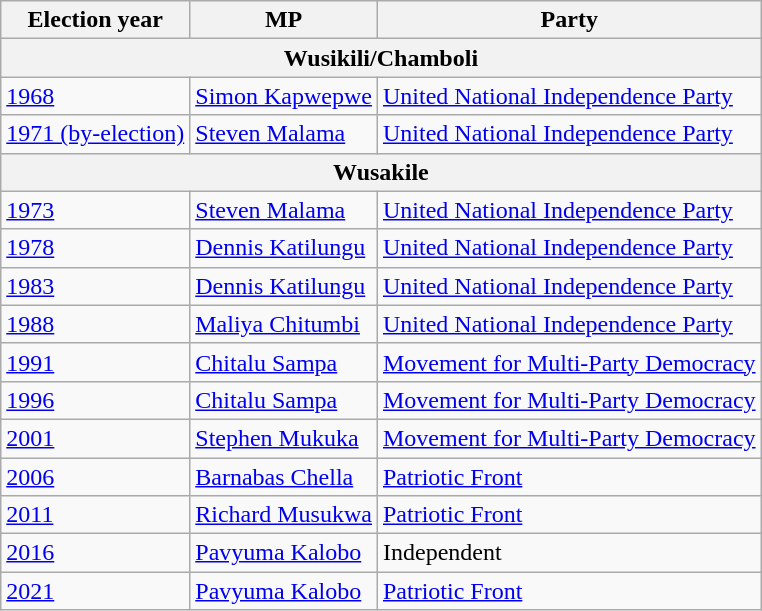<table class=wikitable>
<tr>
<th>Election year</th>
<th>MP</th>
<th>Party</th>
</tr>
<tr>
<th colspan=3>Wusikili/Chamboli</th>
</tr>
<tr>
<td><a href='#'>1968</a></td>
<td><a href='#'>Simon Kapwepwe</a></td>
<td><a href='#'>United National Independence Party</a></td>
</tr>
<tr>
<td><a href='#'>1971 (by-election)</a></td>
<td><a href='#'>Steven Malama</a></td>
<td><a href='#'>United National Independence Party</a></td>
</tr>
<tr>
<th colspan=3>Wusakile</th>
</tr>
<tr>
<td><a href='#'>1973</a></td>
<td><a href='#'>Steven Malama</a></td>
<td><a href='#'>United National Independence Party</a></td>
</tr>
<tr>
<td><a href='#'>1978</a></td>
<td><a href='#'>Dennis Katilungu</a></td>
<td><a href='#'>United National Independence Party</a></td>
</tr>
<tr>
<td><a href='#'>1983</a></td>
<td><a href='#'>Dennis Katilungu</a></td>
<td><a href='#'>United National Independence Party</a></td>
</tr>
<tr>
<td><a href='#'>1988</a></td>
<td><a href='#'>Maliya Chitumbi</a></td>
<td><a href='#'>United National Independence Party</a></td>
</tr>
<tr>
<td><a href='#'>1991</a></td>
<td><a href='#'>Chitalu Sampa</a></td>
<td><a href='#'>Movement for Multi-Party Democracy</a></td>
</tr>
<tr>
<td><a href='#'>1996</a></td>
<td><a href='#'>Chitalu Sampa</a></td>
<td><a href='#'>Movement for Multi-Party Democracy</a></td>
</tr>
<tr>
<td><a href='#'>2001</a></td>
<td><a href='#'>Stephen Mukuka</a></td>
<td><a href='#'>Movement for Multi-Party Democracy</a></td>
</tr>
<tr>
<td><a href='#'>2006</a></td>
<td><a href='#'>Barnabas Chella</a></td>
<td><a href='#'>Patriotic Front</a></td>
</tr>
<tr>
<td><a href='#'>2011</a></td>
<td><a href='#'>Richard Musukwa</a></td>
<td><a href='#'>Patriotic Front</a></td>
</tr>
<tr>
<td><a href='#'>2016</a></td>
<td><a href='#'>Pavyuma Kalobo</a></td>
<td>Independent</td>
</tr>
<tr>
<td><a href='#'>2021</a></td>
<td><a href='#'>Pavyuma Kalobo</a></td>
<td><a href='#'>Patriotic Front</a></td>
</tr>
</table>
